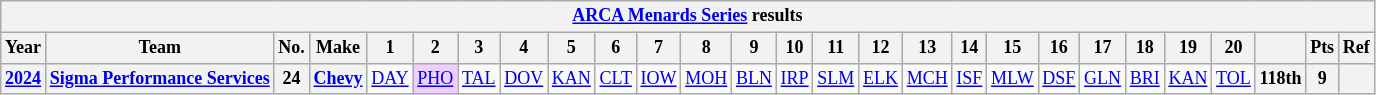<table class="wikitable" style="text-align:center; font-size:75%">
<tr>
<th colspan=27><a href='#'>ARCA Menards Series</a> results</th>
</tr>
<tr>
<th>Year</th>
<th>Team</th>
<th>No.</th>
<th>Make</th>
<th>1</th>
<th>2</th>
<th>3</th>
<th>4</th>
<th>5</th>
<th>6</th>
<th>7</th>
<th>8</th>
<th>9</th>
<th>10</th>
<th>11</th>
<th>12</th>
<th>13</th>
<th>14</th>
<th>15</th>
<th>16</th>
<th>17</th>
<th>18</th>
<th>19</th>
<th>20</th>
<th></th>
<th>Pts</th>
<th>Ref</th>
</tr>
<tr>
<th><a href='#'>2024</a></th>
<th><a href='#'>Sigma Performance Services</a></th>
<th>24</th>
<th><a href='#'>Chevy</a></th>
<td><a href='#'>DAY</a></td>
<td style="background:#EFCFFF;"><a href='#'>PHO</a><br></td>
<td><a href='#'>TAL</a></td>
<td><a href='#'>DOV</a></td>
<td><a href='#'>KAN</a></td>
<td><a href='#'>CLT</a></td>
<td><a href='#'>IOW</a></td>
<td><a href='#'>MOH</a></td>
<td><a href='#'>BLN</a></td>
<td><a href='#'>IRP</a></td>
<td><a href='#'>SLM</a></td>
<td><a href='#'>ELK</a></td>
<td><a href='#'>MCH</a></td>
<td><a href='#'>ISF</a></td>
<td><a href='#'>MLW</a></td>
<td><a href='#'>DSF</a></td>
<td><a href='#'>GLN</a></td>
<td><a href='#'>BRI</a></td>
<td><a href='#'>KAN</a></td>
<td><a href='#'>TOL</a></td>
<th>118th</th>
<th>9</th>
<th></th>
</tr>
</table>
